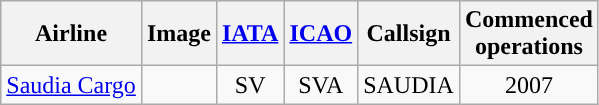<table class="wikitable sortable" style="text-align:center;">
<tr valign="middle">
<th>Airline</th>
<th>Image</th>
<th><a href='#'>IATA</a></th>
<th><a href='#'>ICAO</a></th>
<th>Callsign</th>
<th>Commenced<br>operations</th>
</tr>
<tr>
<td><a href='#'>Saudia Cargo</a></td>
<td></td>
<td>SV</td>
<td>SVA</td>
<td>SAUDIA</td>
<td>2007</td>
</tr>
</table>
